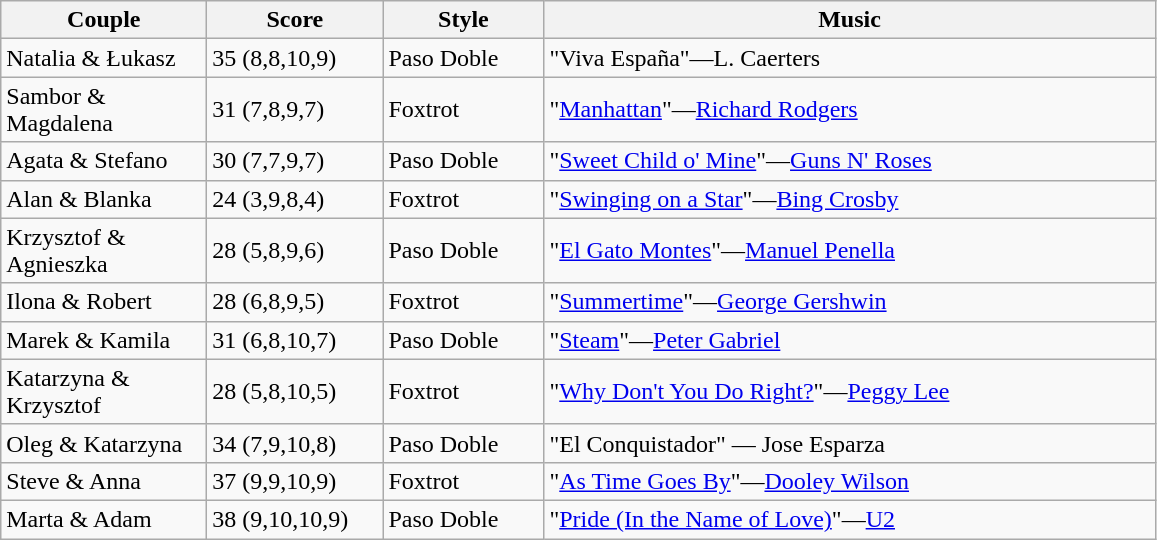<table class="wikitable">
<tr>
<th width="130">Couple</th>
<th width="110">Score</th>
<th width="100">Style</th>
<th width="400">Music</th>
</tr>
<tr>
<td>Natalia & Łukasz</td>
<td>35 (8,8,10,9)</td>
<td>Paso Doble</td>
<td>"Viva España"—L. Caerters</td>
</tr>
<tr>
<td>Sambor & Magdalena</td>
<td>31 (7,8,9,7)</td>
<td>Foxtrot</td>
<td>"<a href='#'>Manhattan</a>"—<a href='#'>Richard Rodgers</a></td>
</tr>
<tr>
<td>Agata & Stefano</td>
<td>30 (7,7,9,7)</td>
<td>Paso Doble</td>
<td>"<a href='#'>Sweet Child o' Mine</a>"—<a href='#'>Guns N' Roses</a></td>
</tr>
<tr>
<td>Alan & Blanka</td>
<td>24 (3,9,8,4)</td>
<td>Foxtrot</td>
<td>"<a href='#'>Swinging on a Star</a>"—<a href='#'>Bing Crosby</a></td>
</tr>
<tr>
<td>Krzysztof & Agnieszka</td>
<td>28 (5,8,9,6)</td>
<td>Paso Doble</td>
<td>"<a href='#'>El Gato Montes</a>"—<a href='#'>Manuel Penella</a></td>
</tr>
<tr>
<td>Ilona & Robert</td>
<td>28 (6,8,9,5)</td>
<td>Foxtrot</td>
<td>"<a href='#'>Summertime</a>"—<a href='#'>George Gershwin</a></td>
</tr>
<tr>
<td>Marek & Kamila</td>
<td>31 (6,8,10,7)</td>
<td>Paso Doble</td>
<td>"<a href='#'>Steam</a>"—<a href='#'>Peter Gabriel</a></td>
</tr>
<tr>
<td>Katarzyna & Krzysztof</td>
<td>28 (5,8,10,5)</td>
<td>Foxtrot</td>
<td>"<a href='#'>Why Don't You Do Right?</a>"—<a href='#'>Peggy Lee</a></td>
</tr>
<tr>
<td>Oleg & Katarzyna</td>
<td>34 (7,9,10,8)</td>
<td>Paso Doble</td>
<td>"El Conquistador" — Jose Esparza</td>
</tr>
<tr>
<td>Steve & Anna</td>
<td>37 (9,9,10,9)</td>
<td>Foxtrot</td>
<td>"<a href='#'>As Time Goes By</a>"—<a href='#'>Dooley Wilson</a></td>
</tr>
<tr>
<td>Marta & Adam</td>
<td>38 (9,10,10,9)</td>
<td>Paso Doble</td>
<td>"<a href='#'>Pride (In the Name of Love)</a>"—<a href='#'>U2</a></td>
</tr>
</table>
